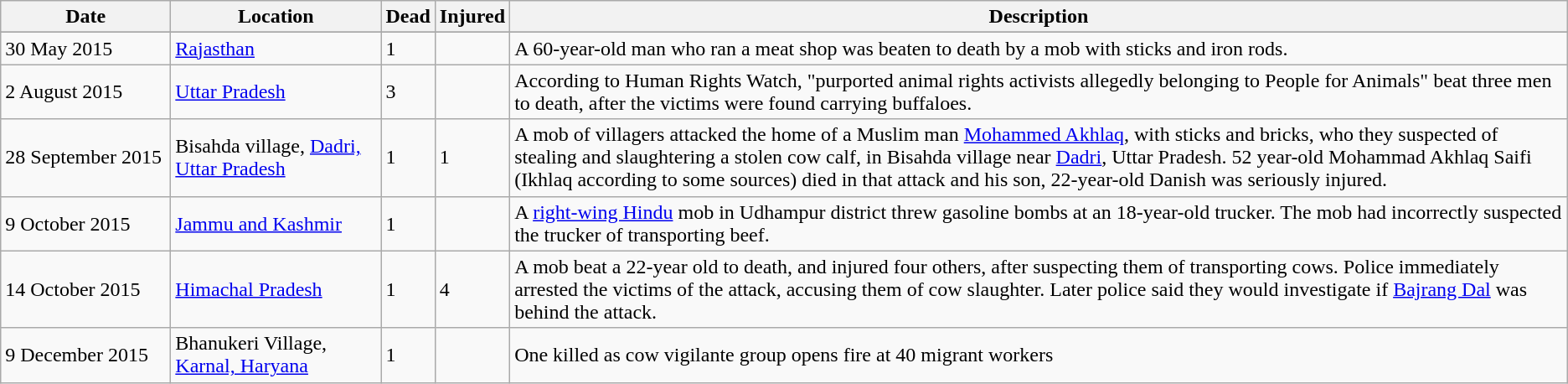<table class="wikitable sortable">
<tr>
<th scope="col" style="width: 8rem;">Date</th>
<th scope="col" style="width: 10rem;">Location</th>
<th data-sort-type="number">Dead</th>
<th data-sort-type="number">Injured</th>
<th class="unsortable">Description</th>
</tr>
<tr>
</tr>
<tr>
<td>30 May 2015</td>
<td><a href='#'>Rajasthan</a></td>
<td>1</td>
<td></td>
<td>A 60-year-old man who ran a meat shop was beaten to death by a mob with sticks and iron rods.</td>
</tr>
<tr>
<td>2 August 2015</td>
<td><a href='#'>Uttar Pradesh</a></td>
<td>3</td>
<td></td>
<td>According to Human Rights Watch, "purported animal rights activists allegedly belonging to People for Animals" beat three men to death, after the victims were found carrying buffaloes.</td>
</tr>
<tr>
<td>28 September 2015</td>
<td>Bisahda village, <a href='#'>Dadri, Uttar Pradesh</a></td>
<td>1</td>
<td>1</td>
<td>A mob of villagers attacked the home of a Muslim man <a href='#'>Mohammed Akhlaq</a>, with sticks and bricks, who they suspected of stealing and slaughtering a stolen cow calf, in Bisahda village near <a href='#'>Dadri</a>, Uttar Pradesh. 52 year-old Mohammad Akhlaq Saifi (Ikhlaq according to some sources) died in that attack and his son, 22-year-old Danish was seriously injured.</td>
</tr>
<tr>
<td>9 October 2015</td>
<td><a href='#'>Jammu and Kashmir</a></td>
<td>1</td>
<td></td>
<td>A <a href='#'>right-wing Hindu</a> mob in Udhampur district threw gasoline bombs at an 18-year-old trucker. The mob had incorrectly suspected the trucker of transporting beef.</td>
</tr>
<tr>
<td>14 October 2015</td>
<td><a href='#'>Himachal Pradesh</a></td>
<td>1</td>
<td>4</td>
<td>A mob beat a 22-year old to death, and injured four others, after suspecting them of transporting cows. Police immediately arrested the victims of the attack, accusing them of cow slaughter. Later police said they would investigate if <a href='#'>Bajrang Dal</a> was behind the attack.</td>
</tr>
<tr>
<td>9 December 2015</td>
<td>Bhanukeri Village, <a href='#'>Karnal, Haryana</a></td>
<td>1</td>
<td></td>
<td>One killed as cow vigilante group opens fire at 40 migrant workers</td>
</tr>
</table>
